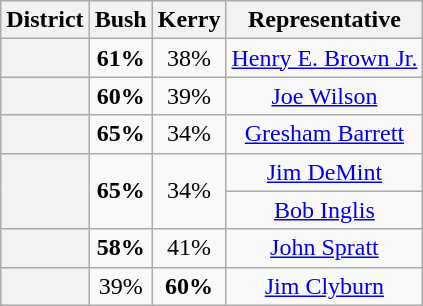<table class="wikitable sortable">
<tr>
<th>District</th>
<th>Bush</th>
<th>Kerry</th>
<th class="unsortable">Representative</th>
</tr>
<tr align=center>
<th></th>
<td><strong>61%</strong></td>
<td>38%</td>
<td><a href='#'>Henry E. Brown Jr.</a></td>
</tr>
<tr align=center>
<th></th>
<td><strong>60%</strong></td>
<td>39%</td>
<td><a href='#'>Joe Wilson</a></td>
</tr>
<tr align=center>
<th></th>
<td><strong>65%</strong></td>
<td>34%</td>
<td><a href='#'>Gresham Barrett</a></td>
</tr>
<tr align=center>
<th rowspan=2 ></th>
<td rowspan=2><strong>65%</strong></td>
<td rowspan=2>34%</td>
<td><a href='#'>Jim DeMint</a></td>
</tr>
<tr align=center>
<td><a href='#'>Bob Inglis</a></td>
</tr>
<tr align=center>
<th></th>
<td><strong>58%</strong></td>
<td>41%</td>
<td><a href='#'>John Spratt</a></td>
</tr>
<tr align=center>
<th></th>
<td>39%</td>
<td><strong>60%</strong></td>
<td><a href='#'>Jim Clyburn</a></td>
</tr>
</table>
